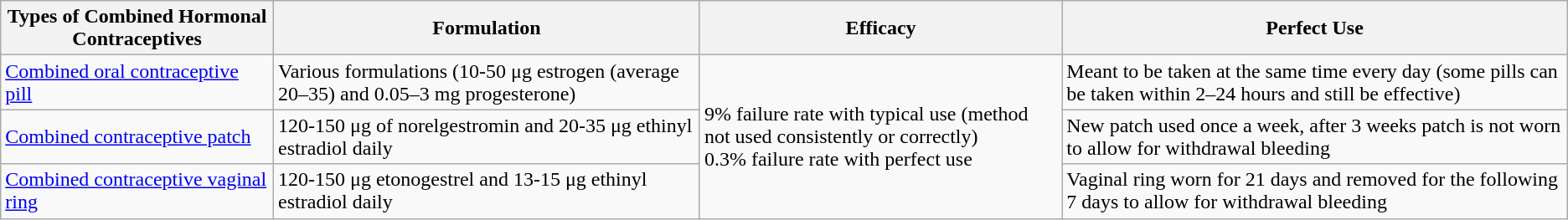<table class="wikitable">
<tr>
<th>Types of Combined Hormonal Contraceptives</th>
<th>Formulation</th>
<th>Efficacy</th>
<th>Perfect Use</th>
</tr>
<tr>
<td><a href='#'>Combined oral contraceptive pill</a></td>
<td>Various formulations (10-50 μg estrogen (average 20–35)  and 0.05–3 mg progesterone)</td>
<td rowspan="3">9% failure rate with typical use (method not used consistently or correctly)<br>0.3% failure rate with perfect use<br></td>
<td>Meant to be taken at the same time every day (some pills can be taken within 2–24 hours and still be effective)</td>
</tr>
<tr>
<td><a href='#'>Combined contraceptive patch</a></td>
<td>120-150 μg of norelgestromin and 20-35 μg ethinyl estradiol daily</td>
<td>New patch used once a week, after 3 weeks patch is not worn to allow for withdrawal bleeding</td>
</tr>
<tr>
<td><a href='#'>Combined contraceptive vaginal ring</a></td>
<td>120-150 μg etonogestrel and 13-15 μg ethinyl estradiol daily</td>
<td>Vaginal ring worn for 21 days and removed for the following 7 days to allow for withdrawal bleeding</td>
</tr>
</table>
